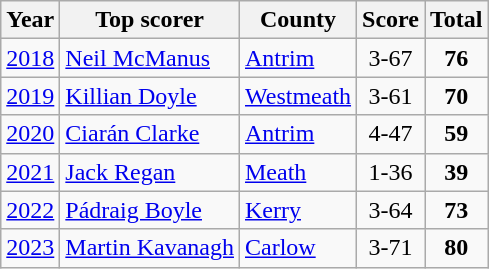<table class="wikitable" style="text-align:center;">
<tr>
<th>Year</th>
<th>Top scorer</th>
<th>County</th>
<th>Score</th>
<th>Total</th>
</tr>
<tr>
<td><a href='#'>2018</a></td>
<td style="text-align:left;"> <a href='#'>Neil McManus</a></td>
<td style="text-align:left;"><a href='#'>Antrim</a></td>
<td>3-67</td>
<td><strong>76</strong></td>
</tr>
<tr>
<td><a href='#'>2019</a></td>
<td style="text-align:left;"> <a href='#'>Killian Doyle</a></td>
<td style="text-align:left;"><a href='#'>Westmeath</a></td>
<td>3-61</td>
<td><strong>70</strong></td>
</tr>
<tr>
<td><a href='#'>2020</a></td>
<td style="text-align:left;"> <a href='#'>Ciarán Clarke</a></td>
<td style="text-align:left;"><a href='#'>Antrim</a></td>
<td>4-47</td>
<td><strong>59</strong></td>
</tr>
<tr>
<td><a href='#'>2021</a></td>
<td style="text-align:left;"> <a href='#'>Jack Regan</a></td>
<td style="text-align:left;"><a href='#'>Meath</a></td>
<td>1-36</td>
<td><strong>39</strong></td>
</tr>
<tr>
<td><a href='#'>2022</a></td>
<td style="text-align:left;"> <a href='#'>Pádraig Boyle</a></td>
<td style="text-align:left;"><a href='#'>Kerry</a></td>
<td>3-64</td>
<td><strong>73</strong></td>
</tr>
<tr>
<td><a href='#'>2023</a></td>
<td style="text-align:left;"> <a href='#'>Martin Kavanagh</a></td>
<td style="text-align:left;"><a href='#'>Carlow</a></td>
<td>3-71</td>
<td><strong>80</strong></td>
</tr>
</table>
